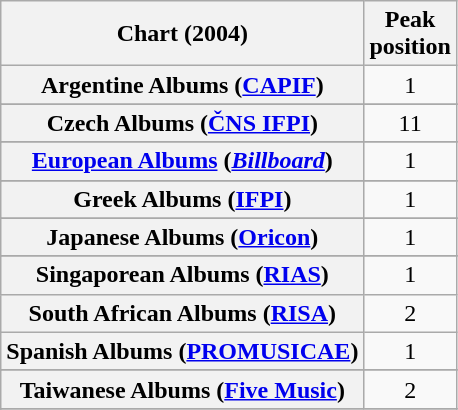<table class="wikitable sortable plainrowheaders" style="text-align:center">
<tr>
<th scope="col">Chart (2004)</th>
<th scope="col">Peak<br>position</th>
</tr>
<tr>
<th scope="row">Argentine Albums (<a href='#'>CAPIF</a>)</th>
<td>1</td>
</tr>
<tr>
</tr>
<tr>
</tr>
<tr>
</tr>
<tr>
</tr>
<tr>
</tr>
<tr>
<th scope="row">Czech Albums (<a href='#'>ČNS IFPI</a>)</th>
<td>11</td>
</tr>
<tr>
</tr>
<tr>
</tr>
<tr>
<th scope="row"><a href='#'>European Albums</a> (<em><a href='#'>Billboard</a></em>)</th>
<td>1</td>
</tr>
<tr>
</tr>
<tr>
</tr>
<tr>
</tr>
<tr>
<th scope="row">Greek Albums (<a href='#'>IFPI</a>)</th>
<td>1</td>
</tr>
<tr>
</tr>
<tr>
</tr>
<tr>
</tr>
<tr>
<th scope="row">Japanese Albums (<a href='#'>Oricon</a>)</th>
<td>1</td>
</tr>
<tr>
</tr>
<tr>
</tr>
<tr>
</tr>
<tr>
</tr>
<tr>
</tr>
<tr>
<th scope="row">Singaporean Albums (<a href='#'>RIAS</a>)</th>
<td>1</td>
</tr>
<tr>
<th scope="row">South African Albums (<a href='#'>RISA</a>)</th>
<td>2</td>
</tr>
<tr>
<th scope="row">Spanish Albums (<a href='#'>PROMUSICAE</a>)</th>
<td>1</td>
</tr>
<tr>
</tr>
<tr>
</tr>
<tr>
<th scope="row">Taiwanese Albums (<a href='#'>Five Music</a>)</th>
<td>2</td>
</tr>
<tr>
</tr>
<tr>
</tr>
</table>
